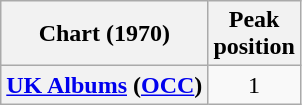<table class="wikitable sortable plainrowheaders">
<tr>
<th scope="col">Chart (1970)</th>
<th scope="col">Peak<br>position</th>
</tr>
<tr>
<th scope="row"><a href='#'>UK Albums</a> (<a href='#'>OCC</a>)</th>
<td align="center">1</td>
</tr>
</table>
